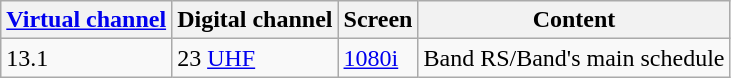<table class = wikitable>
<tr>
<th><a href='#'>Virtual channel</a></th>
<th>Digital channel</th>
<th>Screen</th>
<th>Content</th>
</tr>
<tr>
<td>13.1</td>
<td>23 <a href='#'>UHF</a></td>
<td><a href='#'>1080i</a></td>
<td>Band RS/Band's main schedule</td>
</tr>
</table>
